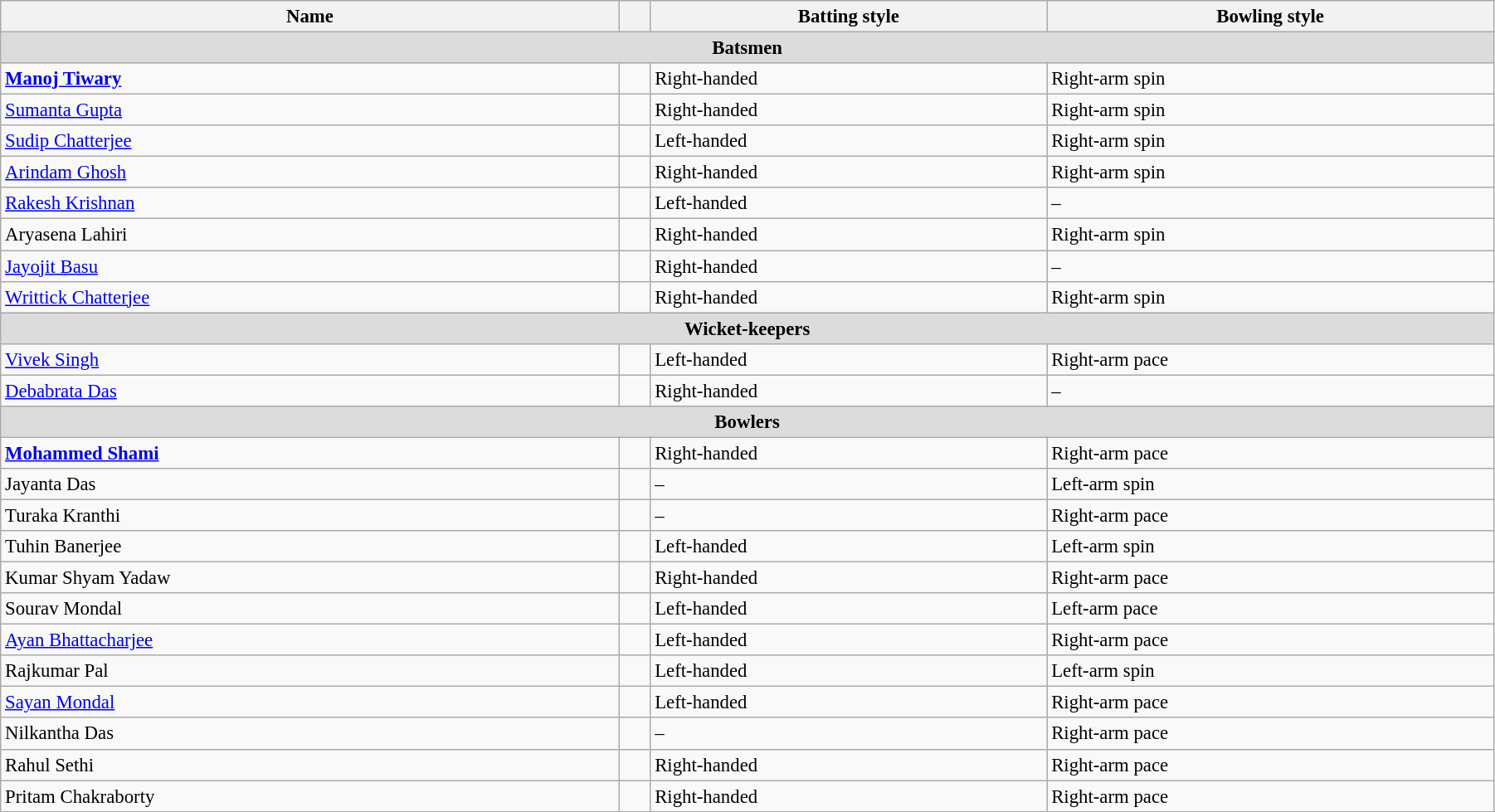<table class="wikitable sortable"  style="font-size:95%; width:95%;">
<tr>
<th text-align:center;">Name</th>
<th text-align:center;"></th>
<th text-align:center;">Batting style</th>
<th text-align:center;">Bowling style</th>
</tr>
<tr>
<th colspan="4"  style="background:#dcdcdc; text-align:center;">Batsmen</th>
</tr>
<tr>
<td><strong><a href='#'>Manoj Tiwary</a></strong></td>
<td></td>
<td>Right-handed</td>
<td>Right-arm spin</td>
</tr>
<tr>
<td><a href='#'>Sumanta Gupta</a></td>
<td></td>
<td>Right-handed</td>
<td>Right-arm spin</td>
</tr>
<tr>
<td><a href='#'>Sudip Chatterjee</a></td>
<td></td>
<td>Left-handed</td>
<td>Right-arm spin</td>
</tr>
<tr>
<td><a href='#'>Arindam Ghosh</a></td>
<td></td>
<td>Right-handed</td>
<td>Right-arm spin</td>
</tr>
<tr>
<td><a href='#'>Rakesh Krishnan</a></td>
<td></td>
<td>Left-handed</td>
<td>–</td>
</tr>
<tr>
<td>Aryasena Lahiri</td>
<td></td>
<td>Right-handed</td>
<td>Right-arm spin</td>
</tr>
<tr>
<td><a href='#'>Jayojit Basu</a></td>
<td></td>
<td>Right-handed</td>
<td>–</td>
</tr>
<tr>
<td><a href='#'>Writtick Chatterjee</a></td>
<td></td>
<td>Right-handed</td>
<td>Right-arm spin</td>
</tr>
<tr>
<th colspan="4"  style="background:#dcdcdc; text-align:center;">Wicket-keepers</th>
</tr>
<tr>
<td><a href='#'>Vivek Singh</a></td>
<td></td>
<td>Left-handed</td>
<td>Right-arm pace</td>
</tr>
<tr>
<td><a href='#'>Debabrata Das</a></td>
<td></td>
<td>Right-handed</td>
<td>–</td>
</tr>
<tr>
<th colspan="4"  style="background:#dcdcdc; text-align:center;">Bowlers</th>
</tr>
<tr>
<td><strong><a href='#'>Mohammed Shami</a></strong></td>
<td></td>
<td>Right-handed</td>
<td>Right-arm pace</td>
</tr>
<tr>
<td>Jayanta Das</td>
<td></td>
<td>–</td>
<td>Left-arm spin</td>
</tr>
<tr>
<td>Turaka Kranthi</td>
<td></td>
<td>–</td>
<td>Right-arm pace</td>
</tr>
<tr>
<td>Tuhin Banerjee</td>
<td></td>
<td>Left-handed</td>
<td>Left-arm spin</td>
</tr>
<tr>
<td>Kumar Shyam Yadaw</td>
<td></td>
<td>Right-handed</td>
<td>Right-arm pace</td>
</tr>
<tr>
<td>Sourav Mondal</td>
<td></td>
<td>Left-handed</td>
<td>Left-arm pace</td>
</tr>
<tr>
<td><a href='#'>Ayan Bhattacharjee</a></td>
<td></td>
<td>Left-handed</td>
<td>Right-arm pace</td>
</tr>
<tr>
<td>Rajkumar Pal</td>
<td></td>
<td>Left-handed</td>
<td>Left-arm spin</td>
</tr>
<tr>
<td><a href='#'>Sayan Mondal</a></td>
<td></td>
<td>Left-handed</td>
<td>Right-arm pace</td>
</tr>
<tr>
<td>Nilkantha Das</td>
<td></td>
<td>–</td>
<td>Right-arm pace</td>
</tr>
<tr>
<td>Rahul Sethi</td>
<td></td>
<td>Right-handed</td>
<td>Right-arm pace</td>
</tr>
<tr>
<td>Pritam Chakraborty</td>
<td></td>
<td>Right-handed</td>
<td>Right-arm pace</td>
</tr>
<tr>
</tr>
</table>
